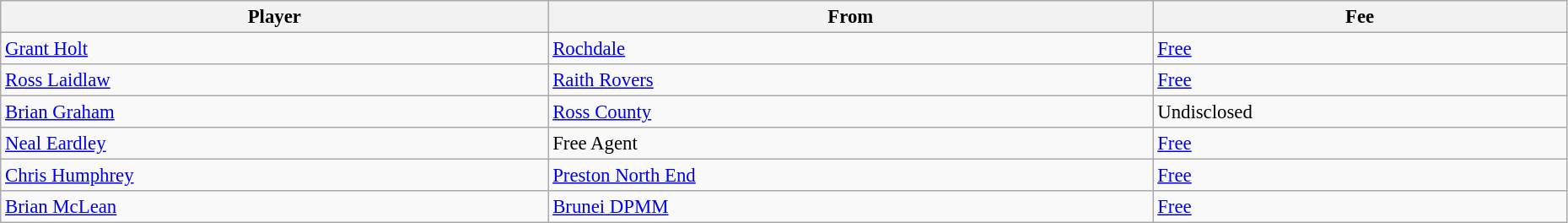<table class="wikitable" style="text-align:center; font-size:95%;width:98%; text-align:left">
<tr>
<th>Player</th>
<th>From</th>
<th>Fee</th>
</tr>
<tr>
<td> <a href='#'>Grant Holt</a></td>
<td> <a href='#'>Rochdale</a></td>
<td><a href='#'>Free</a></td>
</tr>
<tr>
<td> <a href='#'>Ross Laidlaw</a></td>
<td> <a href='#'>Raith Rovers</a></td>
<td><a href='#'>Free</a></td>
</tr>
<tr>
<td> <a href='#'>Brian Graham</a></td>
<td> <a href='#'>Ross County</a></td>
<td>Undisclosed</td>
</tr>
<tr>
<td> <a href='#'>Neal Eardley</a></td>
<td>Free Agent</td>
<td><a href='#'>Free</a></td>
</tr>
<tr>
<td> <a href='#'>Chris Humphrey</a></td>
<td> <a href='#'>Preston North End</a></td>
<td><a href='#'>Free</a></td>
</tr>
<tr>
<td> <a href='#'>Brian McLean</a></td>
<td> <a href='#'>Brunei DPMM</a></td>
<td><a href='#'>Free</a></td>
</tr>
</table>
